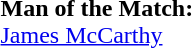<table width=100% style="font-size: 100%">
<tr>
<td><br><strong>Man of the Match:</strong>
<br><a href='#'>James McCarthy</a></td>
</tr>
</table>
